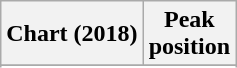<table class="wikitable sortable plainrowheaders">
<tr>
<th>Chart (2018)</th>
<th>Peak<br>position</th>
</tr>
<tr>
</tr>
<tr>
</tr>
<tr>
</tr>
</table>
